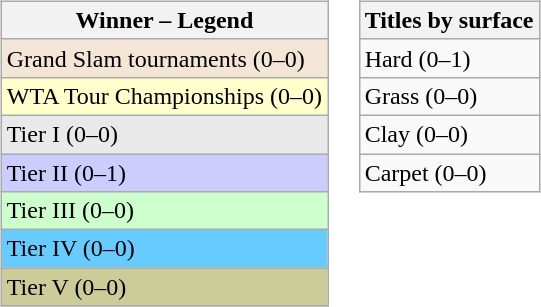<table>
<tr valign=top>
<td><br><table class="wikitable sortable mw-collapsible mw-collapsed">
<tr>
<th>Winner – Legend</th>
</tr>
<tr>
<td style="background:#f3e6d7;">Grand Slam tournaments (0–0)</td>
</tr>
<tr>
<td style="background:#ffffcc;">WTA Tour Championships (0–0)</td>
</tr>
<tr>
<td style="background:#e9e9e9;">Tier I (0–0)</td>
</tr>
<tr>
<td style="background:#ccccff;"F>Tier II (0–1)</td>
</tr>
<tr>
<td style="background:#ccffcc;">Tier III (0–0)</td>
</tr>
<tr>
<td style="background:#66ccff;">Tier IV (0–0)</td>
</tr>
<tr>
<td style="background:#cccc99;">Tier V (0–0)</td>
</tr>
</table>
</td>
<td><br><table class="wikitable sortable mw-collapsible mw-collapsed">
<tr>
<th>Titles by surface</th>
</tr>
<tr>
<td>Hard (0–1)</td>
</tr>
<tr>
<td>Grass (0–0)</td>
</tr>
<tr>
<td>Clay (0–0)</td>
</tr>
<tr>
<td>Carpet (0–0)</td>
</tr>
</table>
</td>
</tr>
</table>
